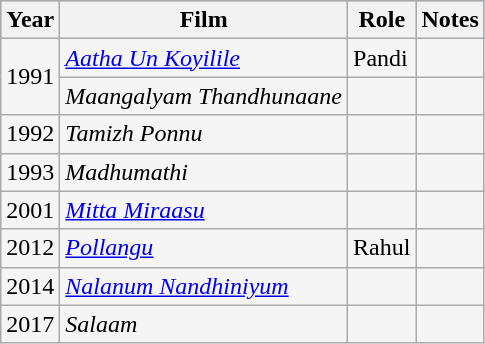<table class="wikitable sortable" style="background:#f5f5f5;">
<tr style="background:#B0C4DE;">
<th>Year</th>
<th>Film</th>
<th>Role</th>
<th class=unsortable>Notes</th>
</tr>
<tr>
<td rowspan="2">1991</td>
<td><em><a href='#'>Aatha Un Koyilile</a></em></td>
<td>Pandi</td>
<td></td>
</tr>
<tr>
<td><em>Maangalyam Thandhunaane</em></td>
<td></td>
<td></td>
</tr>
<tr>
<td>1992</td>
<td><em>Tamizh Ponnu</em></td>
<td></td>
<td></td>
</tr>
<tr>
<td>1993</td>
<td><em>Madhumathi</em></td>
<td></td>
<td></td>
</tr>
<tr>
<td>2001</td>
<td><em><a href='#'>Mitta Miraasu</a></em></td>
<td></td>
<td></td>
</tr>
<tr>
<td>2012</td>
<td><em><a href='#'>Pollangu</a></em></td>
<td>Rahul</td>
<td></td>
</tr>
<tr>
<td>2014</td>
<td><em><a href='#'>Nalanum Nandhiniyum</a></em></td>
<td></td>
<td></td>
</tr>
<tr>
<td>2017</td>
<td><em>Salaam</em></td>
<td></td>
<td></td>
</tr>
</table>
